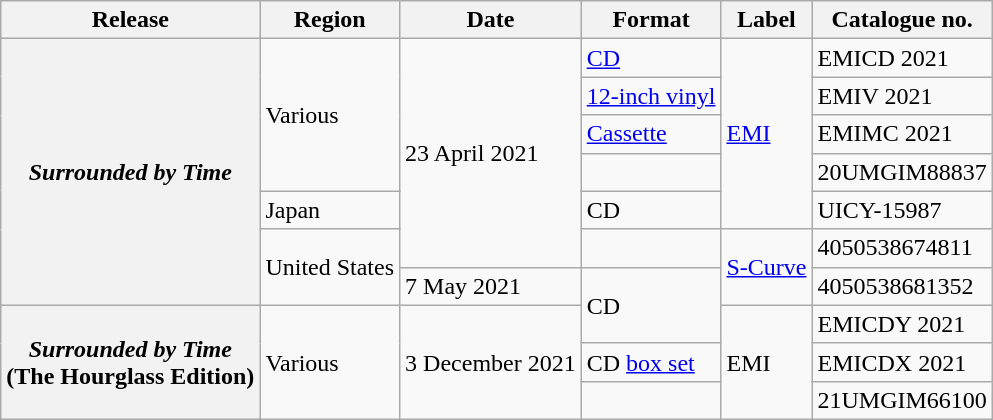<table class="wikitable plainrowheaders">
<tr>
<th scope="col">Release</th>
<th scope="col">Region</th>
<th scope="col">Date</th>
<th scope="col">Format</th>
<th scope="col">Label</th>
<th scope="col">Catalogue no.</th>
</tr>
<tr>
<th scope="row" rowspan="7"><em>Surrounded by Time</em></th>
<td rowspan="4">Various</td>
<td rowspan="6">23 April 2021</td>
<td><a href='#'>CD</a></td>
<td rowspan="5"><a href='#'>EMI</a></td>
<td>EMICD 2021</td>
</tr>
<tr>
<td><a href='#'>12-inch vinyl</a></td>
<td>EMIV 2021</td>
</tr>
<tr>
<td><a href='#'>Cassette</a></td>
<td>EMIMC 2021</td>
</tr>
<tr>
<td></td>
<td>20UMGIM88837</td>
</tr>
<tr>
<td>Japan</td>
<td>CD</td>
<td>UICY-15987</td>
</tr>
<tr>
<td rowspan="2">United States</td>
<td></td>
<td rowspan="2"><a href='#'>S-Curve</a></td>
<td>4050538674811</td>
</tr>
<tr>
<td>7 May 2021</td>
<td rowspan="2">CD</td>
<td>4050538681352</td>
</tr>
<tr>
<th scope="row" rowspan="3"><em>Surrounded by Time</em><br>(The Hourglass Edition)</th>
<td rowspan="3">Various</td>
<td rowspan="3">3 December 2021</td>
<td rowspan="3">EMI</td>
<td>EMICDY 2021</td>
</tr>
<tr>
<td>CD <a href='#'>box set</a></td>
<td>EMICDX 2021</td>
</tr>
<tr>
<td></td>
<td>21UMGIM66100</td>
</tr>
</table>
